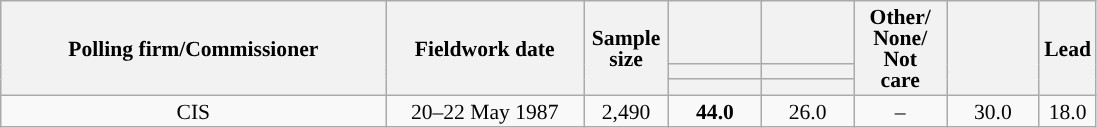<table class="wikitable collapsible collapsed" style="text-align:center; font-size:90%; line-height:14px;">
<tr style="height:42px;">
<th style="width:250px;" rowspan="3">Polling firm/Commissioner</th>
<th style="width:125px;" rowspan="3">Fieldwork date</th>
<th style="width:50px;" rowspan="3">Sample size</th>
<th style="width:55px;"></th>
<th style="width:55px;"></th>
<th style="width:55px;" rowspan="3">Other/<br>None/<br>Not<br>care</th>
<th style="width:55px;" rowspan="3"></th>
<th style="width:30px;" rowspan="3">Lead</th>
</tr>
<tr>
<th style="color:inherit;background:"></th>
<th style="color:inherit;background:"></th>
</tr>
<tr>
<th></th>
<th></th>
</tr>
<tr>
<td>CIS</td>
<td>20–22 May 1987</td>
<td>2,490</td>
<td><strong>44.0</strong></td>
<td>26.0</td>
<td>–</td>
<td>30.0</td>
<td style="background:">18.0</td>
</tr>
</table>
